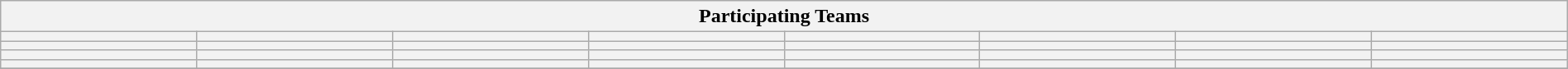<table class="wikitable" style="width:100%;">
<tr>
<th colspan=8><strong>Participating Teams</strong></th>
</tr>
<tr>
<th style="width:12%;"></th>
<th style="width:12%;"></th>
<th style="width:12%;"></th>
<th style="width:12%;"></th>
<th style="width:12%;"></th>
<th style="width:12%;"></th>
<th style="width:12%;"></th>
<th style="width:12%;"></th>
</tr>
<tr>
<th style="width:12%;"></th>
<th style="width:12%;"></th>
<th style="width:12%;"></th>
<th style="width:12%;"></th>
<th style="width:12%;"></th>
<th style="width:12%;"></th>
<th style="width:12%;"></th>
<th style="width:12%;"></th>
</tr>
<tr>
<th style="width:12%;"></th>
<th style="width:12%;"></th>
<th style="width:12%;"></th>
<th style="width:12%;"></th>
<th style="width:12%;"></th>
<th style="width:12%;"></th>
<th style="width:12%;"></th>
<th style="width:12%;"></th>
</tr>
<tr>
<th style="width:12%;"></th>
<th style="width:12%;"></th>
<th style="width:12%;"></th>
<th style="width:12%;"></th>
<th style="width:12%;"></th>
<th style="width:12%;"></th>
<th style="width:12%;"></th>
<th style="width:12%;"></th>
</tr>
<tr>
</tr>
</table>
